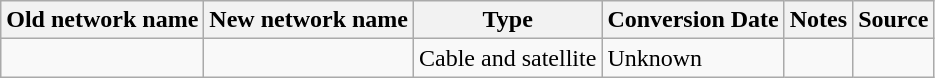<table class="wikitable">
<tr>
<th>Old network name</th>
<th>New network name</th>
<th>Type</th>
<th>Conversion Date</th>
<th>Notes</th>
<th>Source</th>
</tr>
<tr>
<td></td>
<td></td>
<td>Cable and satellite</td>
<td>Unknown</td>
<td></td>
<td></td>
</tr>
</table>
